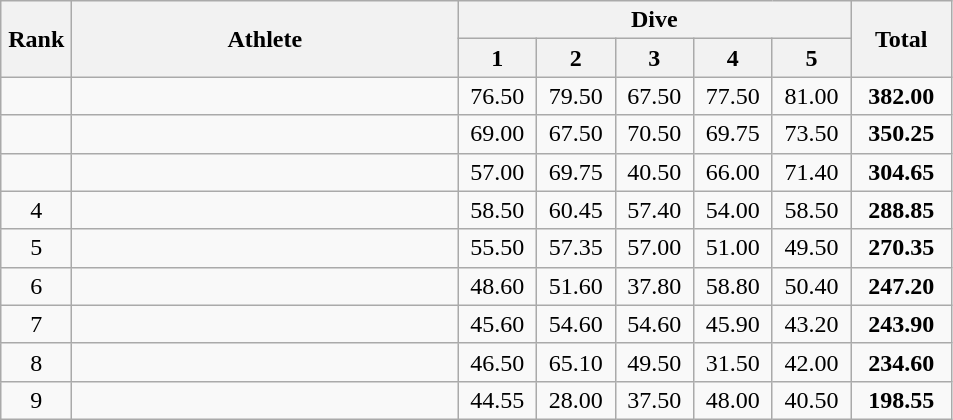<table class=wikitable style="text-align:center">
<tr>
<th rowspan="2" width=40>Rank</th>
<th rowspan="2" width=250>Athlete</th>
<th colspan="5">Dive</th>
<th rowspan="2" width=60>Total</th>
</tr>
<tr>
<th width=45>1</th>
<th width=45>2</th>
<th width=45>3</th>
<th width=45>4</th>
<th width=45>5</th>
</tr>
<tr>
<td></td>
<td align=left></td>
<td>76.50</td>
<td>79.50</td>
<td>67.50</td>
<td>77.50</td>
<td>81.00</td>
<td><strong>382.00</strong></td>
</tr>
<tr>
<td></td>
<td align=left></td>
<td>69.00</td>
<td>67.50</td>
<td>70.50</td>
<td>69.75</td>
<td>73.50</td>
<td><strong>350.25</strong></td>
</tr>
<tr>
<td></td>
<td align=left></td>
<td>57.00</td>
<td>69.75</td>
<td>40.50</td>
<td>66.00</td>
<td>71.40</td>
<td><strong>304.65</strong></td>
</tr>
<tr>
<td>4</td>
<td align=left></td>
<td>58.50</td>
<td>60.45</td>
<td>57.40</td>
<td>54.00</td>
<td>58.50</td>
<td><strong>288.85</strong></td>
</tr>
<tr>
<td>5</td>
<td align=left></td>
<td>55.50</td>
<td>57.35</td>
<td>57.00</td>
<td>51.00</td>
<td>49.50</td>
<td><strong>270.35</strong></td>
</tr>
<tr>
<td>6</td>
<td align=left></td>
<td>48.60</td>
<td>51.60</td>
<td>37.80</td>
<td>58.80</td>
<td>50.40</td>
<td><strong>247.20</strong></td>
</tr>
<tr>
<td>7</td>
<td align=left></td>
<td>45.60</td>
<td>54.60</td>
<td>54.60</td>
<td>45.90</td>
<td>43.20</td>
<td><strong>243.90</strong></td>
</tr>
<tr>
<td>8</td>
<td align=left></td>
<td>46.50</td>
<td>65.10</td>
<td>49.50</td>
<td>31.50</td>
<td>42.00</td>
<td><strong>234.60</strong></td>
</tr>
<tr>
<td>9</td>
<td align=left></td>
<td>44.55</td>
<td>28.00</td>
<td>37.50</td>
<td>48.00</td>
<td>40.50</td>
<td><strong>198.55</strong></td>
</tr>
</table>
